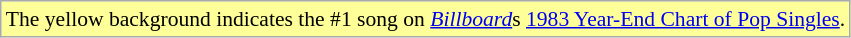<table class="wikitable" style="font-size:90%;">
<tr>
<td style="background-color:#FFFF99">The yellow background indicates the #1 song on <a href='#'><em>Billboard</em></a>s <a href='#'>1983 Year-End Chart of Pop Singles</a>.</td>
</tr>
</table>
